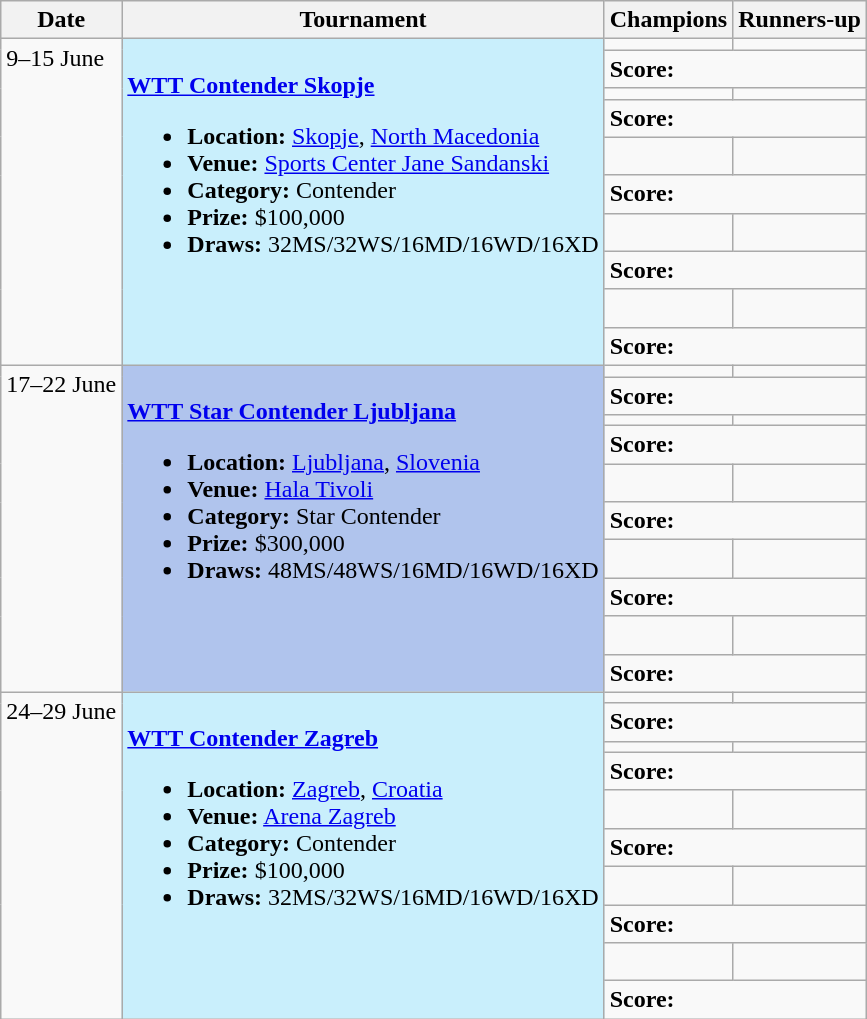<table class="wikitable">
<tr>
<th scope=col>Date</th>
<th scope=col>Tournament</th>
<th scope=col>Champions</th>
<th scope=col>Runners-up</th>
</tr>
<tr valign=top>
<td rowspan=10>9–15 June</td>
<td style="background:#C9EFFC;" rowspan="10"><br><strong><a href='#'>WTT Contender Skopje</a></strong><ul><li><strong>Location:</strong> <a href='#'>Skopje</a>, <a href='#'>North Macedonia</a></li><li><strong>Venue:</strong> <a href='#'>Sports Center Jane Sandanski</a></li><li><strong>Category:</strong> Contender</li><li><strong>Prize:</strong> $100,000</li><li><strong>Draws:</strong> 32MS/32WS/16MD/16WD/16XD</li></ul></td>
<td><strong> </strong></td>
<td></td>
</tr>
<tr>
<td colspan=2><strong>Score: </strong></td>
</tr>
<tr valign=top>
<td><strong> </strong></td>
<td></td>
</tr>
<tr>
<td colspan=2><strong>Score: </strong></td>
</tr>
<tr valign=top>
<td><strong> <br> </strong></td>
<td> <br></td>
</tr>
<tr>
<td colspan=2><strong>Score: </strong></td>
</tr>
<tr valign=top>
<td><strong> <br> </strong></td>
<td> <br></td>
</tr>
<tr>
<td colspan=2><strong>Score: </strong></td>
</tr>
<tr valign=top>
<td><strong> <br> </strong></td>
<td> <br></td>
</tr>
<tr>
<td colspan=2><strong>Score: </strong></td>
</tr>
<tr valign=top>
<td rowspan=10>17–22 June</td>
<td style="background:#b0c4ed;" rowspan="10"><br><strong><a href='#'>WTT Star Contender Ljubljana</a></strong><ul><li><strong>Location:</strong> <a href='#'>Ljubljana</a>, <a href='#'>Slovenia</a></li><li><strong>Venue:</strong> <a href='#'>Hala Tivoli</a></li><li><strong>Category:</strong> Star Contender</li><li><strong>Prize:</strong> $300,000</li><li><strong>Draws:</strong> 48MS/48WS/16MD/16WD/16XD</li></ul></td>
<td><strong> </strong></td>
<td></td>
</tr>
<tr>
<td colspan=2><strong>Score: </strong></td>
</tr>
<tr valign=top>
<td><strong> </strong></td>
<td></td>
</tr>
<tr>
<td colspan=2><strong>Score: </strong></td>
</tr>
<tr valign=top>
<td><strong> <br> </strong></td>
<td> <br></td>
</tr>
<tr>
<td colspan=2><strong>Score: </strong></td>
</tr>
<tr valign=top>
<td><strong> <br> </strong></td>
<td> <br></td>
</tr>
<tr>
<td colspan=2><strong>Score: </strong></td>
</tr>
<tr valign=top>
<td><strong> <br> </strong></td>
<td> <br></td>
</tr>
<tr>
<td colspan=2><strong>Score: </strong></td>
</tr>
<tr valign=top>
<td rowspan=10>24–29 June</td>
<td style="background:#C9EFFC;" rowspan="10"><br><strong><a href='#'>WTT Contender Zagreb</a></strong><ul><li><strong>Location:</strong> <a href='#'>Zagreb</a>, <a href='#'>Croatia</a></li><li><strong>Venue:</strong> <a href='#'>Arena Zagreb</a></li><li><strong>Category:</strong> Contender</li><li><strong>Prize:</strong> $100,000</li><li><strong>Draws:</strong> 32MS/32WS/16MD/16WD/16XD</li></ul></td>
<td><strong> </strong></td>
<td></td>
</tr>
<tr>
<td colspan=2><strong>Score: </strong></td>
</tr>
<tr valign=top>
<td><strong> </strong></td>
<td></td>
</tr>
<tr>
<td colspan=2><strong>Score: </strong></td>
</tr>
<tr valign=top>
<td><strong> <br> </strong></td>
<td> <br></td>
</tr>
<tr>
<td colspan=2><strong>Score: </strong></td>
</tr>
<tr valign=top>
<td><strong> <br> </strong></td>
<td> <br></td>
</tr>
<tr>
<td colspan=2><strong>Score: </strong></td>
</tr>
<tr valign=top>
<td><strong> <br> </strong></td>
<td> <br></td>
</tr>
<tr>
<td colspan=2><strong>Score: </strong></td>
</tr>
</table>
